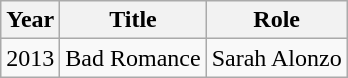<table class="wikitable">
<tr>
<th>Year</th>
<th>Title</th>
<th>Role</th>
</tr>
<tr>
<td>2013</td>
<td>Bad Romance</td>
<td>Sarah Alonzo</td>
</tr>
</table>
